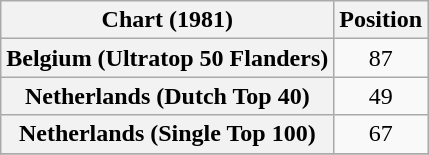<table class="wikitable sortable plainrowheaders" style="text-align:center">
<tr>
<th scope="col">Chart (1981)</th>
<th scope="col">Position</th>
</tr>
<tr>
<th scope="row">Belgium (Ultratop 50 Flanders)</th>
<td>87</td>
</tr>
<tr>
<th scope="row">Netherlands (Dutch Top 40)</th>
<td>49</td>
</tr>
<tr>
<th scope="row">Netherlands (Single Top 100)</th>
<td>67</td>
</tr>
<tr>
</tr>
</table>
